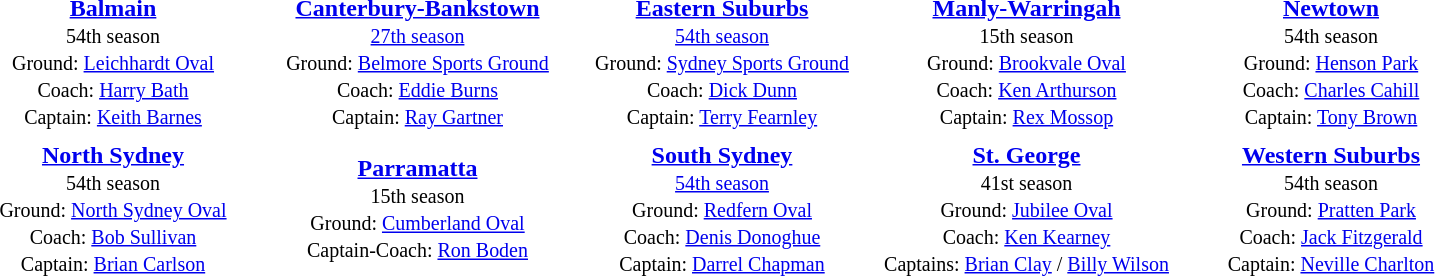<table align="center" class="toccolours" style="text-valign: center;" cellpadding=3 cellspacing=2>
<tr>
<th width=195></th>
<th width=195></th>
<th width=195></th>
<th width=195></th>
<th width=195></th>
</tr>
<tr>
<td align="center"><strong><a href='#'>Balmain</a></strong><br><small>54th season<br>Ground: <a href='#'>Leichhardt Oval</a><br>
Coach: <a href='#'>Harry Bath</a> <br>Captain: <a href='#'>Keith Barnes</a> </small></td>
<td align="center"><strong><a href='#'>Canterbury-Bankstown</a></strong><br><small><a href='#'>27th season</a><br>Ground: <a href='#'>Belmore Sports Ground</a> <br>
Coach: <a href='#'>Eddie Burns</a><br>Captain: <a href='#'>Ray Gartner</a> </small></td>
<td align="center"><strong><a href='#'>Eastern Suburbs</a></strong><br><small><a href='#'>54th season</a><br>Ground: <a href='#'>Sydney Sports Ground</a><br>
Coach: <a href='#'>Dick Dunn</a><br>Captain: <a href='#'>Terry Fearnley</a> </small></td>
<td align="center"><strong><a href='#'>Manly-Warringah</a></strong><br><small>15th season<br>Ground: <a href='#'>Brookvale Oval</a> <br>
Coach: <a href='#'>Ken Arthurson</a> <br>Captain: <a href='#'>Rex Mossop</a></small></td>
<td align="center"><strong><a href='#'>Newtown</a></strong><br><small>54th season<br>Ground: <a href='#'>Henson Park</a> <br>
Coach: <a href='#'>Charles Cahill</a> <br>Captain: <a href='#'>Tony Brown</a> </small></td>
</tr>
<tr>
<td align="center"><strong><a href='#'>North Sydney</a></strong><br><small>54th season<br>Ground: <a href='#'>North Sydney Oval</a><br>
Coach: <a href='#'>Bob Sullivan</a> <br>Captain: <a href='#'>Brian Carlson</a> </small></td>
<td align="center"><strong><a href='#'>Parramatta</a></strong><br><small>15th season<br>Ground: <a href='#'>Cumberland Oval</a><br>
Captain-Coach: <a href='#'>Ron Boden</a> </small></td>
<td align="center"><strong><a href='#'>South Sydney</a></strong><br><small><a href='#'>54th season</a><br>Ground: <a href='#'>Redfern Oval</a><br>
Coach: <a href='#'>Denis Donoghue</a> <br>Captain: <a href='#'>Darrel Chapman</a> </small></td>
<td align="center"><strong><a href='#'>St. George</a></strong><br><small>41st season<br>Ground: <a href='#'>Jubilee Oval</a> <br>
Coach: <a href='#'>Ken Kearney</a><br>Captains: <a href='#'>Brian Clay</a> / <a href='#'>Billy Wilson</a></small></td>
<td align="center"><strong><a href='#'>Western Suburbs</a></strong><br><small>54th season<br>Ground: <a href='#'>Pratten Park</a><br>
Coach: <a href='#'>Jack Fitzgerald</a><br>Captain: <a href='#'>Neville Charlton</a></small></td>
</tr>
</table>
